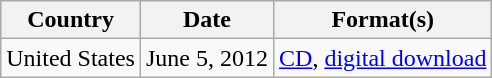<table class="wikitable">
<tr>
<th>Country</th>
<th>Date</th>
<th>Format(s)</th>
</tr>
<tr>
<td>United States</td>
<td>June 5, 2012</td>
<td><a href='#'>CD</a>, <a href='#'>digital download</a></td>
</tr>
</table>
